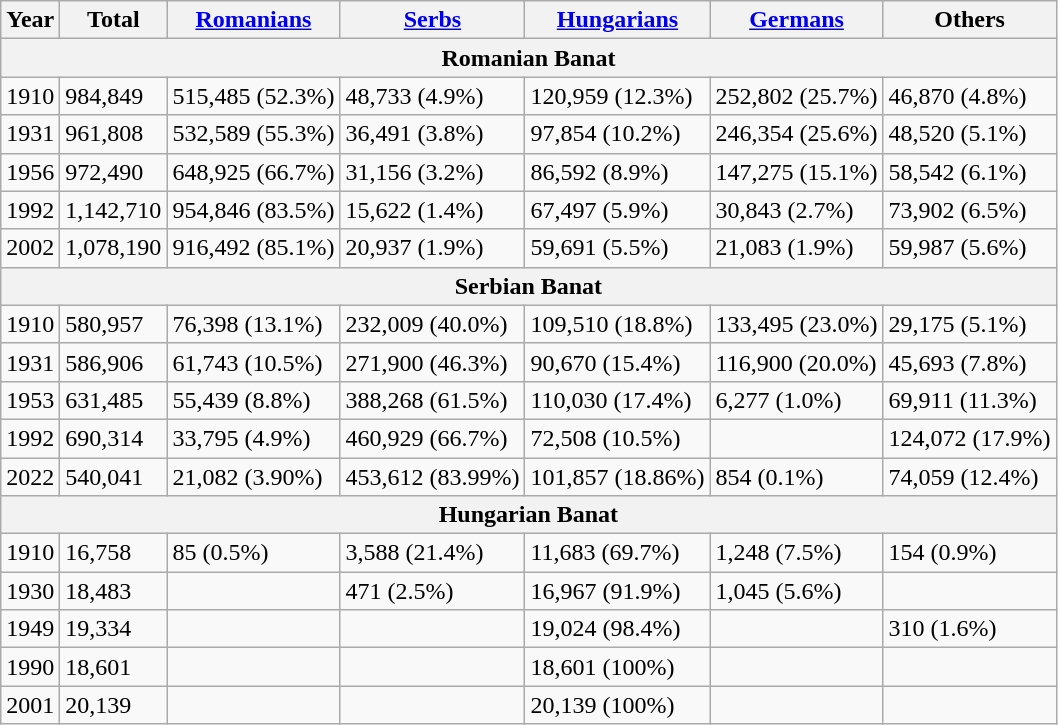<table class="wikitable">
<tr>
<th>Year</th>
<th>Total</th>
<th><a href='#'>Romanians</a></th>
<th><a href='#'>Serbs</a></th>
<th><a href='#'>Hungarians</a></th>
<th><a href='#'>Germans</a></th>
<th>Others</th>
</tr>
<tr>
<th colspan="7">Romanian Banat</th>
</tr>
<tr>
<td>1910</td>
<td>984,849</td>
<td>515,485 (52.3%)</td>
<td>48,733 (4.9%)</td>
<td>120,959 (12.3%)</td>
<td>252,802 (25.7%)</td>
<td>46,870 (4.8%)</td>
</tr>
<tr>
<td>1931</td>
<td>961,808</td>
<td>532,589 (55.3%)</td>
<td>36,491 (3.8%)</td>
<td>97,854 (10.2%)</td>
<td>246,354 (25.6%)</td>
<td>48,520 (5.1%)</td>
</tr>
<tr>
<td>1956</td>
<td>972,490</td>
<td>648,925 (66.7%)</td>
<td>31,156 (3.2%)</td>
<td>86,592 (8.9%)</td>
<td>147,275 (15.1%)</td>
<td>58,542 (6.1%)</td>
</tr>
<tr>
<td>1992</td>
<td>1,142,710</td>
<td>954,846 (83.5%)</td>
<td>15,622 (1.4%)</td>
<td>67,497 (5.9%)</td>
<td>30,843 (2.7%)</td>
<td>73,902 (6.5%)</td>
</tr>
<tr>
<td>2002</td>
<td>1,078,190</td>
<td>916,492 (85.1%)</td>
<td>20,937 (1.9%)</td>
<td>59,691 (5.5%)</td>
<td>21,083 (1.9%)</td>
<td>59,987 (5.6%)</td>
</tr>
<tr>
<th colspan="7">Serbian Banat</th>
</tr>
<tr>
<td>1910</td>
<td>580,957</td>
<td>76,398 (13.1%)</td>
<td>232,009 (40.0%)</td>
<td>109,510 (18.8%)</td>
<td>133,495 (23.0%)</td>
<td>29,175 (5.1%)</td>
</tr>
<tr>
<td>1931</td>
<td>586,906</td>
<td>61,743 (10.5%)</td>
<td>271,900 (46.3%)</td>
<td>90,670 (15.4%)</td>
<td>116,900 (20.0%)</td>
<td>45,693 (7.8%)</td>
</tr>
<tr>
<td>1953</td>
<td>631,485</td>
<td>55,439 (8.8%)</td>
<td>388,268 (61.5%)</td>
<td>110,030 (17.4%)</td>
<td>6,277 (1.0%)</td>
<td>69,911 (11.3%)</td>
</tr>
<tr>
<td>1992</td>
<td>690,314</td>
<td>33,795 (4.9%)</td>
<td>460,929 (66.7%)</td>
<td>72,508 (10.5%)</td>
<td></td>
<td>124,072 (17.9%)</td>
</tr>
<tr>
<td>2022</td>
<td>540,041</td>
<td>21,082 (3.90%)</td>
<td>453,612    (83.99%)</td>
<td>101,857 (18.86%)</td>
<td>854 (0.1%)</td>
<td>74,059 (12.4%)</td>
</tr>
<tr>
<th colspan="7">Hungarian Banat</th>
</tr>
<tr>
<td>1910</td>
<td>16,758</td>
<td>85 (0.5%)</td>
<td>3,588 (21.4%)</td>
<td>11,683 (69.7%)</td>
<td>1,248 (7.5%)</td>
<td>154 (0.9%)</td>
</tr>
<tr>
<td>1930</td>
<td>18,483</td>
<td></td>
<td>471 (2.5%)</td>
<td>16,967 (91.9%)</td>
<td>1,045 (5.6%)</td>
<td></td>
</tr>
<tr>
<td>1949</td>
<td>19,334</td>
<td></td>
<td></td>
<td>19,024 (98.4%)</td>
<td></td>
<td>310 (1.6%)</td>
</tr>
<tr>
<td>1990</td>
<td>18,601</td>
<td></td>
<td></td>
<td>18,601 (100%)</td>
<td></td>
<td></td>
</tr>
<tr>
<td>2001</td>
<td>20,139</td>
<td></td>
<td></td>
<td>20,139 (100%)</td>
<td></td>
<td></td>
</tr>
</table>
